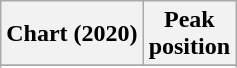<table class="wikitable sortable plainrowheaders" style="text-align:center">
<tr>
<th scope="col">Chart (2020)</th>
<th scope="col">Peak<br>position</th>
</tr>
<tr>
</tr>
<tr>
</tr>
</table>
